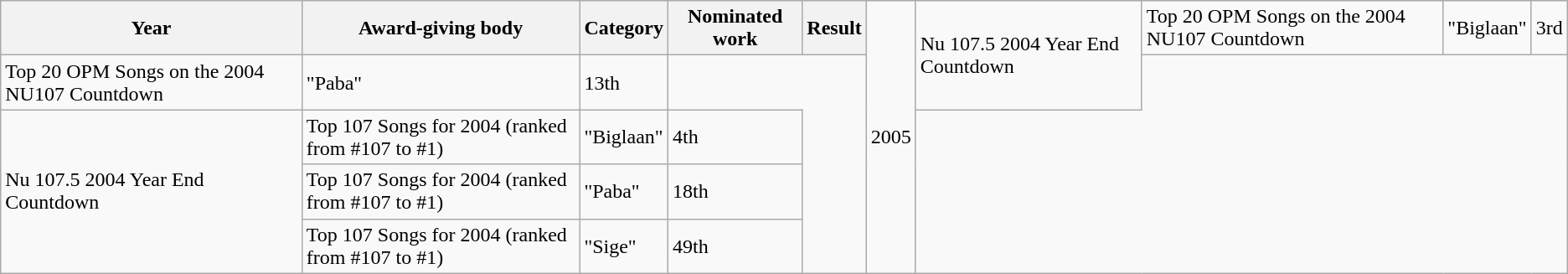<table class="wikitable">
<tr>
<th>Year</th>
<th>Award-giving body</th>
<th>Category</th>
<th>Nominated work</th>
<th>Result</th>
<td rowspan=5>2005</td>
<td rowspan=2>Nu 107.5 2004 Year End Countdown</td>
<td>Top 20 OPM Songs on the 2004 NU107 Countdown</td>
<td>"Biglaan"</td>
<td>3rd</td>
</tr>
<tr>
<td>Top 20 OPM Songs on the 2004 NU107 Countdown</td>
<td>"Paba"</td>
<td>13th</td>
</tr>
<tr>
<td rowspan=3>Nu 107.5 2004 Year End Countdown</td>
<td>Top 107 Songs for 2004 (ranked from #107 to #1)</td>
<td>"Biglaan"</td>
<td>4th</td>
</tr>
<tr>
<td>Top 107 Songs for 2004 (ranked from #107 to #1)</td>
<td>"Paba"</td>
<td>18th</td>
</tr>
<tr>
<td>Top 107 Songs for 2004 (ranked from #107 to #1)</td>
<td>"Sige"</td>
<td>49th</td>
</tr>
</table>
